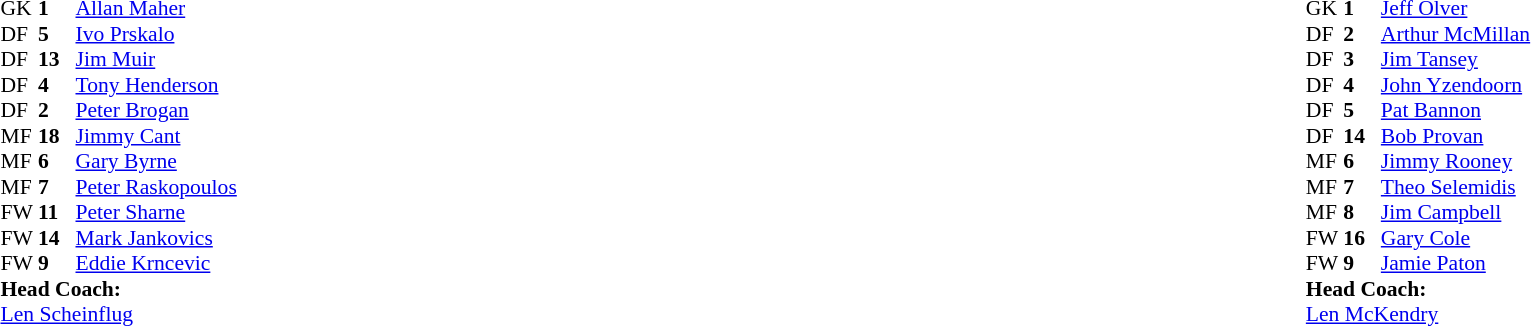<table width="100%">
<tr>
<td valign="top" width="40%"><br><table style="font-size:90%" cellspacing="0" cellpadding="0">
<tr>
<th width=25></th>
<th width=25></th>
</tr>
<tr>
<td>GK</td>
<td><strong>1</strong></td>
<td> <a href='#'>Allan Maher</a></td>
</tr>
<tr>
<td>DF</td>
<td><strong>5</strong></td>
<td> <a href='#'>Ivo Prskalo</a></td>
</tr>
<tr>
<td>DF</td>
<td><strong>13</strong></td>
<td> <a href='#'>Jim Muir</a></td>
<td></td>
</tr>
<tr>
<td>DF</td>
<td><strong>4</strong></td>
<td> <a href='#'>Tony Henderson</a></td>
</tr>
<tr>
<td>DF</td>
<td><strong>2</strong></td>
<td> <a href='#'>Peter Brogan</a></td>
</tr>
<tr>
<td>MF</td>
<td><strong>18</strong></td>
<td> <a href='#'>Jimmy Cant</a></td>
</tr>
<tr>
<td>MF</td>
<td><strong>6</strong></td>
<td> <a href='#'>Gary Byrne</a></td>
</tr>
<tr>
<td>MF</td>
<td><strong>7</strong></td>
<td> <a href='#'>Peter Raskopoulos</a></td>
</tr>
<tr>
<td>FW</td>
<td><strong>11</strong></td>
<td> <a href='#'>Peter Sharne</a></td>
</tr>
<tr>
<td>FW</td>
<td><strong>14</strong></td>
<td> <a href='#'>Mark Jankovics</a></td>
</tr>
<tr>
<td>FW</td>
<td><strong>9</strong></td>
<td> <a href='#'>Eddie Krncevic</a></td>
</tr>
<tr>
<td colspan=3><strong>Head Coach:</strong></td>
</tr>
<tr>
<td colspan=3> <a href='#'>Len Scheinflug</a></td>
</tr>
</table>
</td>
<td valign="top"></td>
<td valign="top" width="50%"><br><table style="font-size:90%; margin:auto" cellspacing="0" cellpadding="0">
<tr>
<th width=25></th>
<th width=25></th>
</tr>
<tr>
<td>GK</td>
<td><strong>1</strong></td>
<td> <a href='#'>Jeff Olver</a></td>
</tr>
<tr>
<td>DF</td>
<td><strong>2</strong></td>
<td> <a href='#'>Arthur McMillan</a></td>
</tr>
<tr>
<td>DF</td>
<td><strong>3</strong></td>
<td> <a href='#'>Jim Tansey</a></td>
</tr>
<tr>
<td>DF</td>
<td><strong>4</strong></td>
<td> <a href='#'>John Yzendoorn</a></td>
</tr>
<tr>
<td>DF</td>
<td><strong>5</strong></td>
<td> <a href='#'>Pat Bannon</a></td>
<td></td>
</tr>
<tr>
<td>DF</td>
<td><strong>14</strong></td>
<td> <a href='#'>Bob Provan</a></td>
<td></td>
</tr>
<tr>
<td>MF</td>
<td><strong>6</strong></td>
<td> <a href='#'>Jimmy Rooney</a></td>
</tr>
<tr>
<td>MF</td>
<td><strong>7</strong></td>
<td> <a href='#'>Theo Selemidis</a></td>
</tr>
<tr>
<td>MF</td>
<td><strong>8</strong></td>
<td> <a href='#'>Jim Campbell</a></td>
</tr>
<tr>
<td>FW</td>
<td><strong>16</strong></td>
<td> <a href='#'>Gary Cole</a></td>
</tr>
<tr>
<td>FW</td>
<td><strong>9</strong></td>
<td> <a href='#'>Jamie Paton</a></td>
</tr>
<tr>
<td colspan=3><strong>Head Coach:</strong></td>
</tr>
<tr>
<td colspan=3> <a href='#'>Len McKendry</a></td>
</tr>
</table>
</td>
</tr>
</table>
